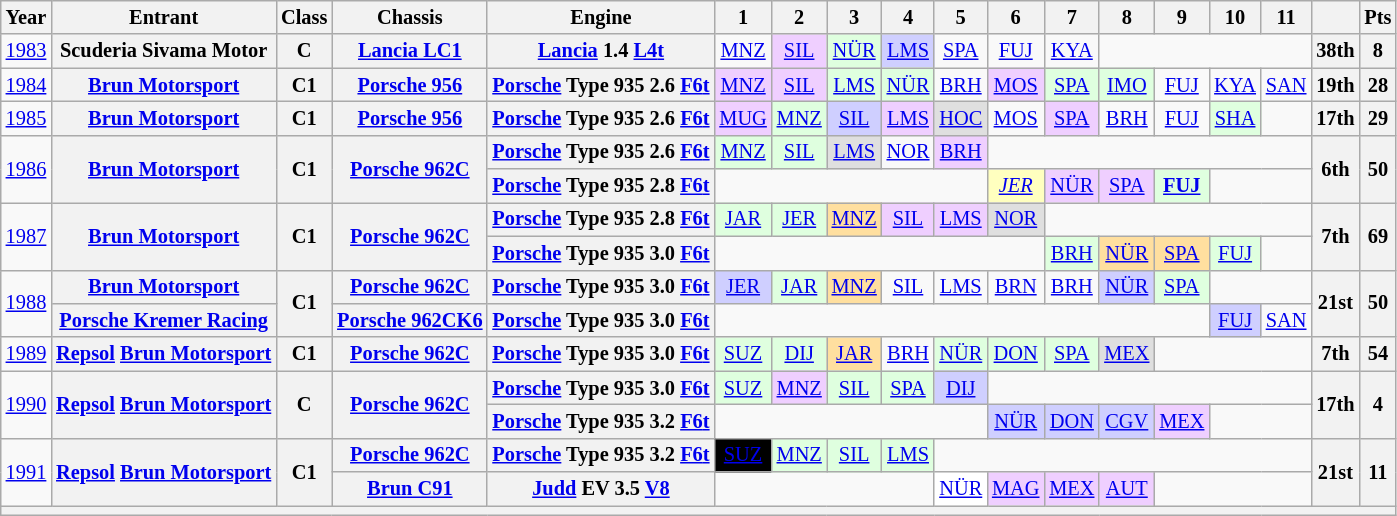<table class="wikitable" style="text-align:center; font-size:85%">
<tr>
<th>Year</th>
<th>Entrant</th>
<th>Class</th>
<th>Chassis</th>
<th>Engine</th>
<th>1</th>
<th>2</th>
<th>3</th>
<th>4</th>
<th>5</th>
<th>6</th>
<th>7</th>
<th>8</th>
<th>9</th>
<th>10</th>
<th>11</th>
<th></th>
<th>Pts</th>
</tr>
<tr>
<td><a href='#'>1983</a></td>
<th nowrap>Scuderia Sivama Motor</th>
<th>C</th>
<th nowrap><a href='#'>Lancia LC1</a></th>
<th nowrap><a href='#'>Lancia</a> 1.4 <a href='#'>L4</a><a href='#'>t</a></th>
<td><a href='#'>MNZ</a></td>
<td style="background:#EFCFFF;"><a href='#'>SIL</a><br></td>
<td style="background:#DFFFDF;"><a href='#'>NÜR</a><br></td>
<td style="background:#CFCFFF;"><a href='#'>LMS</a><br></td>
<td><a href='#'>SPA</a></td>
<td><a href='#'>FUJ</a></td>
<td><a href='#'>KYA</a></td>
<td colspan=4></td>
<th>38th</th>
<th>8</th>
</tr>
<tr>
<td><a href='#'>1984</a></td>
<th nowrap><a href='#'>Brun Motorsport</a></th>
<th>C1</th>
<th nowrap><a href='#'>Porsche 956</a></th>
<th nowrap><a href='#'>Porsche</a> Type 935 2.6 <a href='#'>F6</a><a href='#'>t</a></th>
<td style="background:#EFCFFF;"><a href='#'>MNZ</a><br></td>
<td style="background:#EFCFFF;"><a href='#'>SIL</a><br></td>
<td style="background:#DFFFDF;"><a href='#'>LMS</a><br></td>
<td style="background:#DFFFDF;"><a href='#'>NÜR</a><br></td>
<td><a href='#'>BRH</a></td>
<td style="background:#EFCFFF;"><a href='#'>MOS</a><br></td>
<td style="background:#DFFFDF;"><a href='#'>SPA</a><br></td>
<td style="background:#DFFFDF;"><a href='#'>IMO</a><br></td>
<td><a href='#'>FUJ</a></td>
<td><a href='#'>KYA</a></td>
<td><a href='#'>SAN</a></td>
<th>19th</th>
<th>28</th>
</tr>
<tr>
<td><a href='#'>1985</a></td>
<th nowrap><a href='#'>Brun Motorsport</a></th>
<th>C1</th>
<th nowrap><a href='#'>Porsche 956</a></th>
<th nowrap><a href='#'>Porsche</a> Type 935 2.6 <a href='#'>F6</a><a href='#'>t</a></th>
<td style="background:#EFCFFF;"><a href='#'>MUG</a><br></td>
<td style="background:#DFFFDF;"><a href='#'>MNZ</a><br></td>
<td style="background:#CFCFFF;"><a href='#'>SIL</a><br></td>
<td style="background:#EFCFFF;"><a href='#'>LMS</a><br></td>
<td style="background:#DFDFDF;"><a href='#'>HOC</a><br></td>
<td><a href='#'>MOS</a></td>
<td style="background:#EFCFFF;"><a href='#'>SPA</a><br></td>
<td><a href='#'>BRH</a></td>
<td><a href='#'>FUJ</a></td>
<td style="background:#DFFFDF;"><a href='#'>SHA</a><br></td>
<td></td>
<th>17th</th>
<th>29</th>
</tr>
<tr>
<td rowspan=2><a href='#'>1986</a></td>
<th rowspan=2 nowrap><a href='#'>Brun Motorsport</a></th>
<th rowspan=2>C1</th>
<th rowspan=2 nowrap><a href='#'>Porsche 962C</a></th>
<th nowrap><a href='#'>Porsche</a> Type 935 2.6 <a href='#'>F6</a><a href='#'>t</a></th>
<td style="background:#DFFFDF;"><a href='#'>MNZ</a><br></td>
<td style="background:#DFFFDF;"><a href='#'>SIL</a><br></td>
<td style="background:#DFDFDF;"><a href='#'>LMS</a><br></td>
<td><a href='#'>NOR</a></td>
<td style="background:#EFCFFF;"><a href='#'>BRH</a><br></td>
<td colspan=6></td>
<th rowspan=2>6th</th>
<th rowspan=2>50</th>
</tr>
<tr>
<th nowrap><a href='#'>Porsche</a> Type 935 2.8 <a href='#'>F6</a><a href='#'>t</a></th>
<td colspan=5></td>
<td style="background:#FFFFBF;"><em><a href='#'>JER</a></em><br></td>
<td style="background:#EFCFFF;"><a href='#'>NÜR</a><br></td>
<td style="background:#EFCFFF;"><a href='#'>SPA</a><br></td>
<td style="background:#DFFFDF;"><strong><a href='#'>FUJ</a></strong><br></td>
<td colspan=2></td>
</tr>
<tr>
<td rowspan=2><a href='#'>1987</a></td>
<th rowspan=2><a href='#'>Brun Motorsport</a></th>
<th rowspan=2>C1</th>
<th rowspan=2><a href='#'>Porsche 962C</a></th>
<th><a href='#'>Porsche</a> Type 935 2.8 <a href='#'>F6</a><a href='#'>t</a></th>
<td style="background:#DFFFDF;"><a href='#'>JAR</a><br></td>
<td style="background:#DFFFDF;"><a href='#'>JER</a><br></td>
<td style="background:#FFDF9F;"><a href='#'>MNZ</a><br></td>
<td style="background:#EFCFFF;"><a href='#'>SIL</a><br></td>
<td style="background:#EFCFFF;"><a href='#'>LMS</a><br></td>
<td style="background:#DFDFDF;"><a href='#'>NOR</a><br></td>
<td colspan=5></td>
<th rowspan=2>7th</th>
<th rowspan=2>69</th>
</tr>
<tr>
<th nowrap><a href='#'>Porsche</a> Type 935 3.0 <a href='#'>F6</a><a href='#'>t</a></th>
<td colspan=6></td>
<td style="background:#DFFFDF;"><a href='#'>BRH</a><br></td>
<td style="background:#FFDF9F;"><a href='#'>NÜR</a><br></td>
<td style="background:#FFDF9F;"><a href='#'>SPA</a><br></td>
<td style="background:#DFFFDF;"><a href='#'>FUJ</a><br></td>
<td></td>
</tr>
<tr>
<td rowspan=2><a href='#'>1988</a></td>
<th nowrap><a href='#'>Brun Motorsport</a></th>
<th rowspan=2>C1</th>
<th nowrap><a href='#'>Porsche 962C</a></th>
<th nowrap><a href='#'>Porsche</a> Type 935 3.0 <a href='#'>F6</a><a href='#'>t</a></th>
<td style="background:#CFCFFF;"><a href='#'>JER</a><br></td>
<td style="background:#DFFFDF;"><a href='#'>JAR</a><br></td>
<td style="background:#FFDF9F;"><a href='#'>MNZ</a><br></td>
<td><a href='#'>SIL</a></td>
<td><a href='#'>LMS</a></td>
<td><a href='#'>BRN</a></td>
<td><a href='#'>BRH</a></td>
<td style="background:#CFCFFF;"><a href='#'>NÜR</a><br></td>
<td style="background:#DFFFDF;"><a href='#'>SPA</a><br></td>
<td colspan=2></td>
<th rowspan=2>21st</th>
<th rowspan=2>50</th>
</tr>
<tr>
<th nowrap><a href='#'>Porsche Kremer Racing</a></th>
<th nowrap><a href='#'>Porsche 962CK6</a></th>
<th nowrap><a href='#'>Porsche</a> Type 935 3.0 <a href='#'>F6</a><a href='#'>t</a></th>
<td colspan=9></td>
<td style="background:#CFCFFF;"><a href='#'>FUJ</a><br></td>
<td><a href='#'>SAN</a></td>
</tr>
<tr>
<td><a href='#'>1989</a></td>
<th nowrap><a href='#'>Repsol</a> <a href='#'>Brun Motorsport</a></th>
<th>C1</th>
<th nowrap><a href='#'>Porsche 962C</a></th>
<th nowrap><a href='#'>Porsche</a> Type 935 3.0 <a href='#'>F6</a><a href='#'>t</a></th>
<td style="background:#DFFFDF;"><a href='#'>SUZ</a><br></td>
<td style="background:#DFFFDF;"><a href='#'>DIJ</a><br></td>
<td style="background:#FFDF9F;"><a href='#'>JAR</a><br></td>
<td><a href='#'>BRH</a></td>
<td style="background:#DFFFDF;"><a href='#'>NÜR</a><br></td>
<td style="background:#DFFFDF;"><a href='#'>DON</a><br></td>
<td style="background:#DFFFDF;"><a href='#'>SPA</a><br></td>
<td style="background:#DFDFDF;"><a href='#'>MEX</a><br></td>
<td colspan=3></td>
<th>7th</th>
<th>54</th>
</tr>
<tr>
<td rowspan=2><a href='#'>1990</a></td>
<th rowspan=2 nowrap><a href='#'>Repsol</a> <a href='#'>Brun Motorsport</a></th>
<th rowspan=2>C</th>
<th rowspan=2 nowrap><a href='#'>Porsche 962C</a></th>
<th nowrap><a href='#'>Porsche</a> Type 935 3.0 <a href='#'>F6</a><a href='#'>t</a></th>
<td style="background:#DFFFDF;"><a href='#'>SUZ</a><br></td>
<td style="background:#EFCFFF;"><a href='#'>MNZ</a><br></td>
<td style="background:#DFFFDF;"><a href='#'>SIL</a><br></td>
<td style="background:#DFFFDF;"><a href='#'>SPA</a><br></td>
<td style="background:#CFCFFF;"><a href='#'>DIJ</a><br></td>
<td colspan=6></td>
<th rowspan=2>17th</th>
<th rowspan=2>4</th>
</tr>
<tr>
<th nowrap><a href='#'>Porsche</a> Type 935 3.2 <a href='#'>F6</a><a href='#'>t</a></th>
<td colspan=5></td>
<td style="background:#CFCFFF;"><a href='#'>NÜR</a><br></td>
<td style="background:#CFCFFF;"><a href='#'>DON</a><br></td>
<td style="background:#CFCFFF;"><a href='#'>CGV</a><br></td>
<td style="background:#EFCFFF;"><a href='#'>MEX</a><br></td>
<td colspan=2></td>
</tr>
<tr>
<td rowspan=2><a href='#'>1991</a></td>
<th rowspan=2 nowrap><a href='#'>Repsol</a> <a href='#'>Brun Motorsport</a></th>
<th rowspan=2>C1</th>
<th nowrap><a href='#'>Porsche 962C</a></th>
<th nowrap><a href='#'>Porsche</a> Type 935 3.2 <a href='#'>F6</a><a href='#'>t</a></th>
<td style="background:#000000; color: #ffffff"><a href='#'><span>SUZ</span></a><br></td>
<td style="background:#DFFFDF;"><a href='#'>MNZ</a><br></td>
<td style="background:#DFFFDF;"><a href='#'>SIL</a><br></td>
<td style="background:#DFFFDF;"><a href='#'>LMS</a><br></td>
<td colspan=7></td>
<th rowspan=2>21st</th>
<th rowspan=2>11</th>
</tr>
<tr>
<th nowrap><a href='#'>Brun C91</a></th>
<th nowrap><a href='#'>Judd</a> EV 3.5 <a href='#'>V8</a></th>
<td colspan=4></td>
<td style="background:#FFFFFF;"><a href='#'>NÜR</a><br></td>
<td style="background:#EFCFFF;"><a href='#'>MAG</a><br></td>
<td style="background:#EFCFFF;"><a href='#'>MEX</a><br></td>
<td style="background:#EFCFFF;"><a href='#'>AUT</a><br></td>
<td colspan=3></td>
</tr>
<tr>
<th colspan="18"></th>
</tr>
</table>
